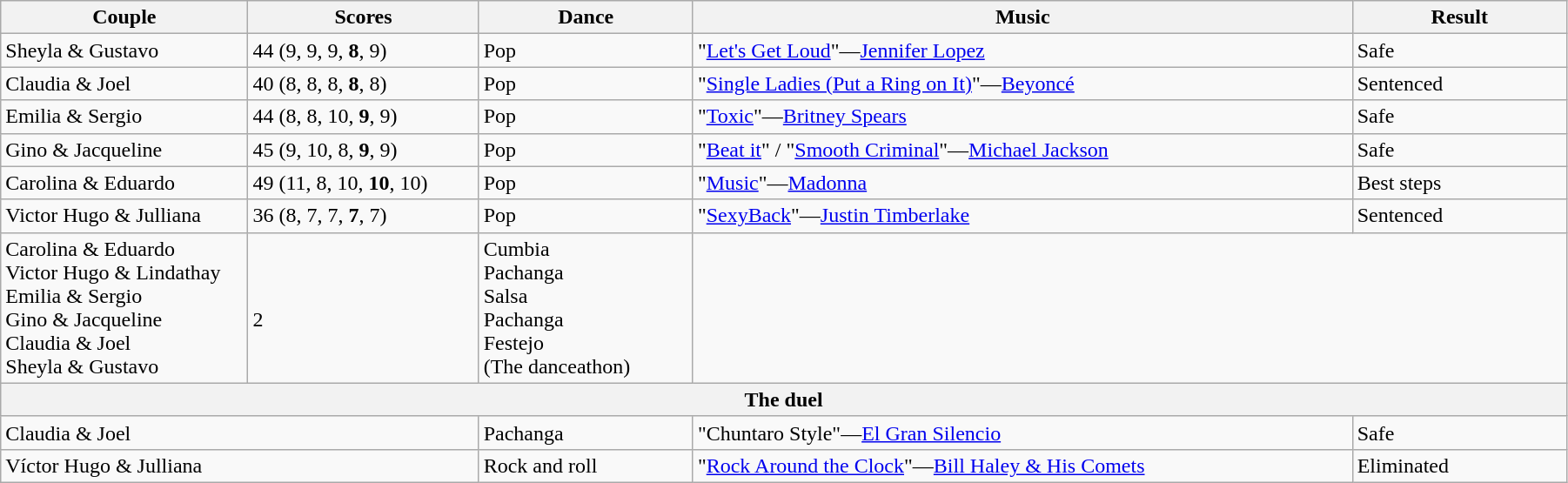<table class="wikitable sortable" style="width:95%; white-space:nowrap">
<tr>
<th style="width:15%;">Couple</th>
<th style="width:14%;">Scores</th>
<th style="width:13%;">Dance</th>
<th style="width:40%;">Music</th>
<th style="width:13%;">Result</th>
</tr>
<tr>
<td>Sheyla & Gustavo</td>
<td>44 (9, 9, 9, <strong>8</strong>, 9)</td>
<td>Pop</td>
<td>"<a href='#'>Let's Get Loud</a>"—<a href='#'>Jennifer Lopez</a></td>
<td>Safe</td>
</tr>
<tr>
<td>Claudia & Joel</td>
<td>40 (8, 8, 8, <strong>8</strong>, 8)</td>
<td>Pop</td>
<td>"<a href='#'>Single Ladies (Put a Ring on It)</a>"—<a href='#'>Beyoncé</a></td>
<td>Sentenced</td>
</tr>
<tr>
<td>Emilia & Sergio</td>
<td>44 (8, 8, 10, <strong>9</strong>, 9)</td>
<td>Pop</td>
<td>"<a href='#'>Toxic</a>"—<a href='#'>Britney Spears</a></td>
<td>Safe</td>
</tr>
<tr>
<td>Gino & Jacqueline</td>
<td>45 (9, 10, 8, <strong>9</strong>, 9)</td>
<td>Pop</td>
<td>"<a href='#'>Beat it</a>" / "<a href='#'>Smooth Criminal</a>"—<a href='#'>Michael Jackson</a></td>
<td>Safe</td>
</tr>
<tr>
<td>Carolina & Eduardo</td>
<td>49 (11, 8, 10, <strong>10</strong>, 10)</td>
<td>Pop</td>
<td>"<a href='#'>Music</a>"—<a href='#'>Madonna</a></td>
<td>Best steps</td>
</tr>
<tr>
<td>Victor Hugo & Julliana</td>
<td>36 (8, 7, 7, <strong>7</strong>, 7)</td>
<td>Pop</td>
<td>"<a href='#'>SexyBack</a>"—<a href='#'>Justin Timberlake</a></td>
<td>Sentenced</td>
</tr>
<tr>
<td>Carolina & Eduardo<br>Victor Hugo & Lindathay<br>Emilia & Sergio<br>Gino & Jacqueline<br>Claudia & Joel<br>Sheyla & Gustavo</td>
<td valign="top"><br><br><br>2</td>
<td>Cumbia<br>Pachanga<br>Salsa<br>Pachanga<br>Festejo<br>(The danceathon)</td>
<td colspan=2></td>
</tr>
<tr>
<th colspan=5>The duel</th>
</tr>
<tr>
<td colspan=2>Claudia & Joel</td>
<td>Pachanga</td>
<td>"Chuntaro Style"—<a href='#'>El Gran Silencio</a></td>
<td>Safe</td>
</tr>
<tr>
<td colspan=2>Víctor Hugo & Julliana</td>
<td>Rock and roll</td>
<td>"<a href='#'>Rock Around the Clock</a>"—<a href='#'>Bill Haley & His Comets</a></td>
<td>Eliminated</td>
</tr>
</table>
